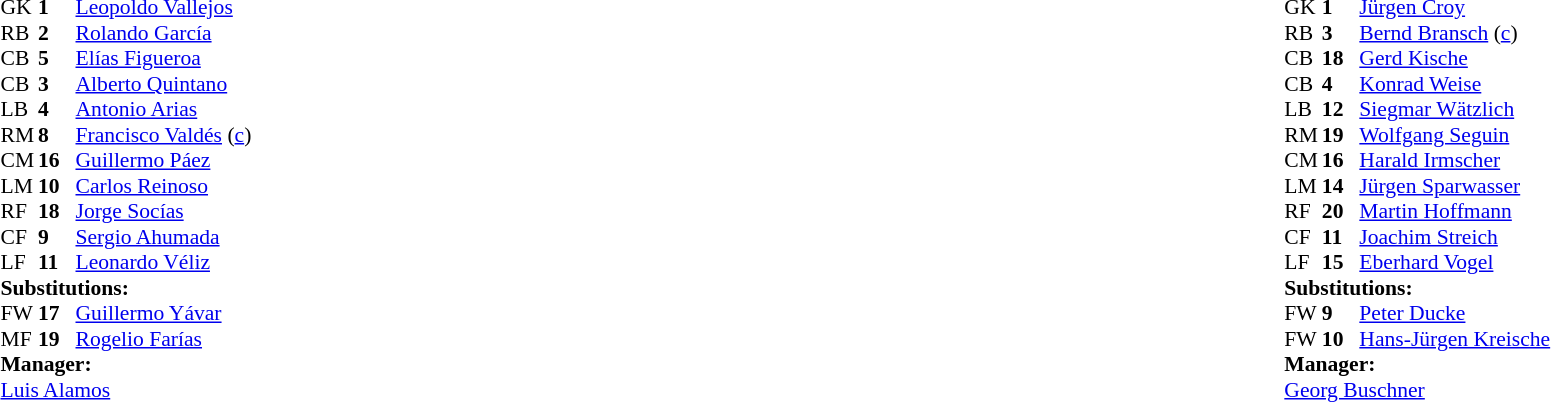<table width="100%">
<tr>
<td valign="top" width="50%"><br><table style="font-size: 90%" cellspacing="0" cellpadding="0">
<tr>
<th width="25"></th>
<th width="25"></th>
</tr>
<tr>
<td>GK</td>
<td><strong>1</strong></td>
<td><a href='#'>Leopoldo Vallejos</a></td>
</tr>
<tr>
<td>RB</td>
<td><strong>2</strong></td>
<td><a href='#'>Rolando García</a></td>
</tr>
<tr>
<td>CB</td>
<td><strong>5</strong></td>
<td><a href='#'>Elías Figueroa</a></td>
</tr>
<tr>
<td>CB</td>
<td><strong>3</strong></td>
<td><a href='#'>Alberto Quintano</a></td>
</tr>
<tr>
<td>LB</td>
<td><strong>4</strong></td>
<td><a href='#'>Antonio Arias</a></td>
</tr>
<tr>
<td>RM</td>
<td><strong>8</strong></td>
<td><a href='#'>Francisco Valdés</a> (<a href='#'>c</a>)</td>
<td></td>
<td></td>
</tr>
<tr>
<td>CM</td>
<td><strong>16</strong></td>
<td><a href='#'>Guillermo Páez</a></td>
<td></td>
</tr>
<tr>
<td>LM</td>
<td><strong>10</strong></td>
<td><a href='#'>Carlos Reinoso</a></td>
</tr>
<tr>
<td>RF</td>
<td><strong>18</strong></td>
<td><a href='#'>Jorge Socías</a></td>
<td></td>
<td></td>
</tr>
<tr>
<td>CF</td>
<td><strong>9</strong></td>
<td><a href='#'>Sergio Ahumada</a></td>
</tr>
<tr>
<td>LF</td>
<td><strong>11</strong></td>
<td><a href='#'>Leonardo Véliz</a></td>
<td></td>
</tr>
<tr>
<td colspan=3><strong>Substitutions:</strong></td>
</tr>
<tr>
<td>FW</td>
<td><strong>17</strong></td>
<td><a href='#'>Guillermo Yávar</a></td>
<td></td>
<td></td>
</tr>
<tr>
<td>MF</td>
<td><strong>19</strong></td>
<td><a href='#'>Rogelio Farías</a></td>
<td></td>
<td></td>
</tr>
<tr>
<td colspan=3><strong>Manager:</strong></td>
</tr>
<tr>
<td colspan="4"><a href='#'>Luis Alamos</a></td>
</tr>
</table>
</td>
<td valign="top" width="50%"><br><table style="font-size: 90%" cellspacing="0" cellpadding="0" align=center>
<tr>
<th width="25"></th>
<th width="25"></th>
</tr>
<tr>
<td>GK</td>
<td><strong>1</strong></td>
<td><a href='#'>Jürgen Croy</a></td>
</tr>
<tr>
<td>RB</td>
<td><strong>3</strong></td>
<td><a href='#'>Bernd Bransch</a> (<a href='#'>c</a>)</td>
</tr>
<tr>
<td>CB</td>
<td><strong>18</strong></td>
<td><a href='#'>Gerd Kische</a></td>
<td></td>
</tr>
<tr>
<td>CB</td>
<td><strong>4</strong></td>
<td><a href='#'>Konrad Weise</a></td>
</tr>
<tr>
<td>LB</td>
<td><strong>12</strong></td>
<td><a href='#'>Siegmar Wätzlich</a></td>
</tr>
<tr>
<td>RM</td>
<td><strong>19</strong></td>
<td><a href='#'>Wolfgang Seguin</a></td>
<td></td>
<td></td>
</tr>
<tr>
<td>CM</td>
<td><strong>16</strong></td>
<td><a href='#'>Harald Irmscher</a></td>
</tr>
<tr>
<td>LM</td>
<td><strong>14</strong></td>
<td><a href='#'>Jürgen Sparwasser</a></td>
</tr>
<tr>
<td>RF</td>
<td><strong>20</strong></td>
<td><a href='#'>Martin Hoffmann</a></td>
</tr>
<tr>
<td>CF</td>
<td><strong>11</strong></td>
<td><a href='#'>Joachim Streich</a></td>
</tr>
<tr>
<td>LF</td>
<td><strong>15</strong></td>
<td><a href='#'>Eberhard Vogel</a></td>
<td></td>
<td></td>
</tr>
<tr>
<td colspan=3><strong>Substitutions:</strong></td>
</tr>
<tr>
<td>FW</td>
<td><strong>9</strong></td>
<td><a href='#'>Peter Ducke</a></td>
<td></td>
<td></td>
</tr>
<tr>
<td>FW</td>
<td><strong>10</strong></td>
<td><a href='#'>Hans-Jürgen Kreische</a></td>
<td></td>
<td></td>
</tr>
<tr>
<td colspan=3><strong>Manager:</strong></td>
</tr>
<tr>
<td colspan="4"><a href='#'>Georg Buschner</a></td>
</tr>
</table>
</td>
</tr>
</table>
